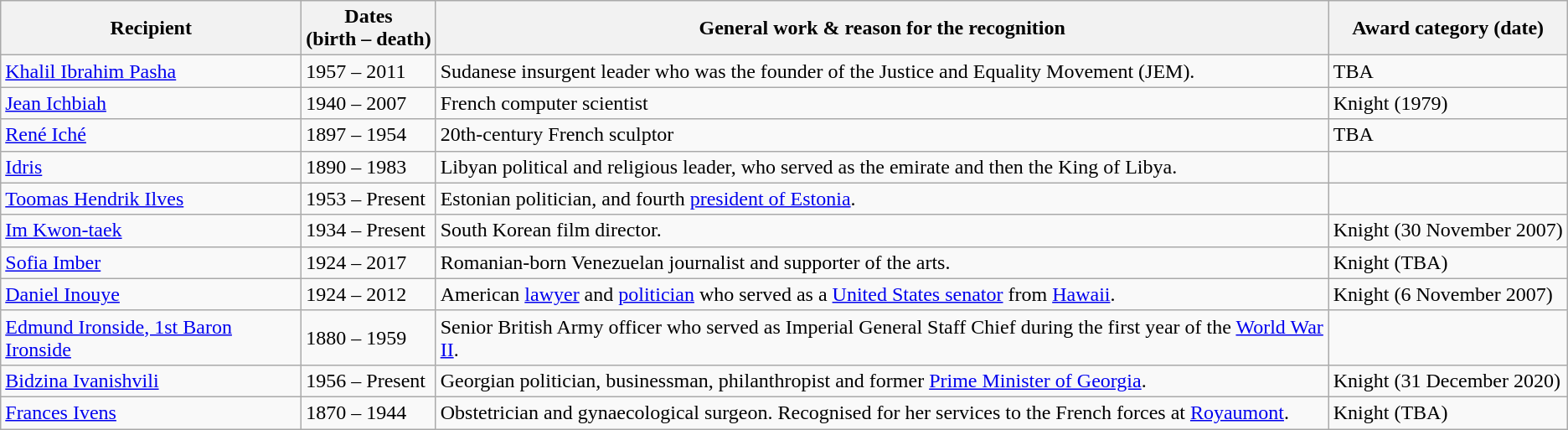<table class="wikitable sortable static-row-numbers"|>
<tr>
<th>Recipient</th>
<th style="white-space: nowrap;">Dates<br>(birth – death)</th>
<th>General work & reason for the recognition</th>
<th style="white-space: nowrap">Award category (date)</th>
</tr>
<tr>
<td><a href='#'>Khalil Ibrahim Pasha</a></td>
<td>1957 – 2011</td>
<td>Sudanese insurgent leader who was the founder of the Justice and Equality Movement (JEM).</td>
<td style="white-space: nowrap; text-align:left">TBA</td>
</tr>
<tr>
<td><a href='#'>Jean Ichbiah</a></td>
<td>1940 – 2007</td>
<td>French computer scientist</td>
<td style="white-space: nowrap; text-align:left">Knight (1979)</td>
</tr>
<tr>
<td><a href='#'>René Iché</a></td>
<td>1897 – 1954</td>
<td>20th-century French sculptor</td>
<td style="white-space: nowrap; text-align:left">TBA</td>
</tr>
<tr>
<td><a href='#'>Idris</a></td>
<td>1890 – 1983</td>
<td>Libyan political and religious leader, who served as the emirate and then the King of Libya.</td>
<td style="white-space: nowrap; text-align:left"></td>
</tr>
<tr>
<td><a href='#'>Toomas Hendrik Ilves</a></td>
<td>1953 – Present</td>
<td>Estonian politician, and fourth <a href='#'>president of Estonia</a>.</td>
<td style="white-space: nowrap; text-align:left"></td>
</tr>
<tr>
<td><a href='#'>Im Kwon-taek</a></td>
<td>1934 – Present</td>
<td>South Korean film director.</td>
<td style="white-space: nowrap; text-align:left">Knight (30 November 2007)</td>
</tr>
<tr>
<td><a href='#'>Sofia Imber</a></td>
<td>1924 – 2017</td>
<td>Romanian-born Venezuelan journalist and supporter of the arts.</td>
<td style="white-space: nowrap; text-align:left">Knight (TBA)</td>
</tr>
<tr>
<td><a href='#'>Daniel Inouye</a></td>
<td>1924 – 2012</td>
<td>American <a href='#'>lawyer</a> and <a href='#'>politician</a> who served as a <a href='#'>United States senator</a> from <a href='#'>Hawaii</a>.</td>
<td style="white-space: nowrap; text-align:left">Knight (6 November 2007)</td>
</tr>
<tr>
<td><a href='#'>Edmund Ironside, 1st Baron Ironside</a></td>
<td>1880 – 1959</td>
<td>Senior British Army officer who served as Imperial General Staff Chief during the first year of the <a href='#'>World War II</a>.</td>
<td style="white-space: nowrap; text-align:left"></td>
</tr>
<tr>
<td><a href='#'>Bidzina Ivanishvili</a></td>
<td>1956 – Present</td>
<td>Georgian politician, businessman, philanthropist and former <a href='#'>Prime Minister of Georgia</a>.</td>
<td style="white-space: nowrap; text-align:left">Knight (31 December 2020)</td>
</tr>
<tr>
<td><a href='#'>Frances Ivens</a></td>
<td>1870 – 1944</td>
<td>Obstetrician and gynaecological surgeon. Recognised for her services to the French forces at <a href='#'>Royaumont</a>.</td>
<td style="white-space: nowrap; text-align:left">Knight (TBA)</td>
</tr>
</table>
